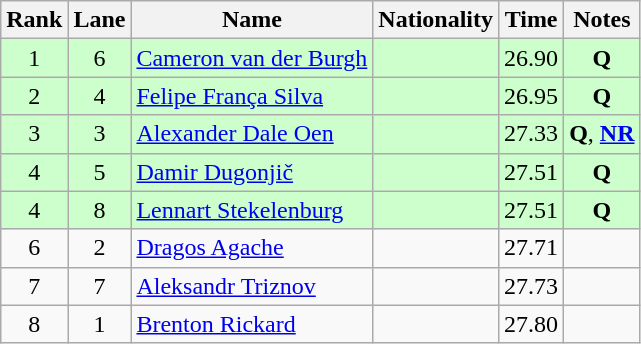<table class="wikitable sortable" style="text-align:center">
<tr>
<th>Rank</th>
<th>Lane</th>
<th>Name</th>
<th>Nationality</th>
<th>Time</th>
<th>Notes</th>
</tr>
<tr bgcolor=ccffcc>
<td>1</td>
<td>6</td>
<td align=left><a href='#'>Cameron van der Burgh</a></td>
<td align=left></td>
<td>26.90</td>
<td><strong>Q</strong></td>
</tr>
<tr bgcolor=ccffcc>
<td>2</td>
<td>4</td>
<td align=left><a href='#'>Felipe França Silva</a></td>
<td align=left></td>
<td>26.95</td>
<td><strong>Q</strong></td>
</tr>
<tr bgcolor=ccffcc>
<td>3</td>
<td>3</td>
<td align=left><a href='#'>Alexander Dale Oen</a></td>
<td align=left></td>
<td>27.33</td>
<td><strong>Q</strong>, <strong><a href='#'>NR</a></strong></td>
</tr>
<tr bgcolor=ccffcc>
<td>4</td>
<td>5</td>
<td align=left><a href='#'>Damir Dugonjič</a></td>
<td align=left></td>
<td>27.51</td>
<td><strong>Q</strong></td>
</tr>
<tr bgcolor=ccffcc>
<td>4</td>
<td>8</td>
<td align=left><a href='#'>Lennart Stekelenburg</a></td>
<td align=left></td>
<td>27.51</td>
<td><strong>Q</strong></td>
</tr>
<tr>
<td>6</td>
<td>2</td>
<td align=left><a href='#'>Dragos Agache</a></td>
<td align=left></td>
<td>27.71</td>
<td></td>
</tr>
<tr>
<td>7</td>
<td>7</td>
<td align=left><a href='#'>Aleksandr Triznov</a></td>
<td align=left></td>
<td>27.73</td>
<td></td>
</tr>
<tr>
<td>8</td>
<td>1</td>
<td align=left><a href='#'>Brenton Rickard</a></td>
<td align=left></td>
<td>27.80</td>
<td></td>
</tr>
</table>
